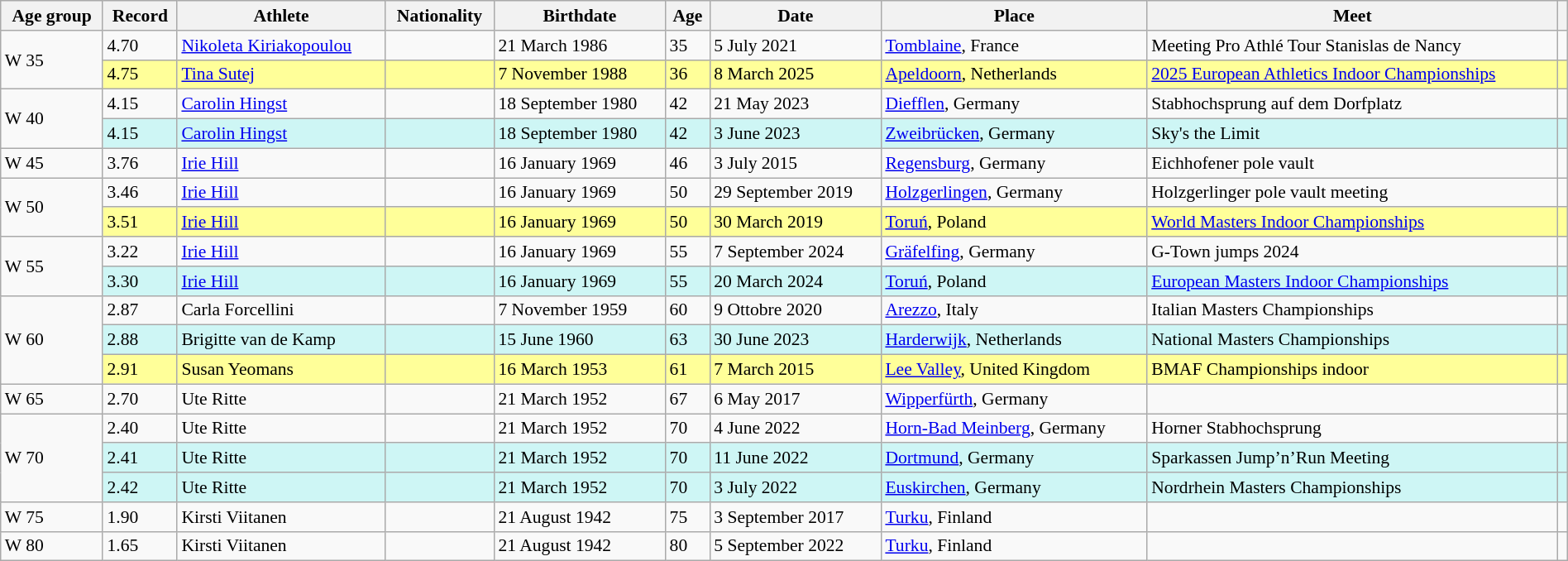<table class="wikitable" style="font-size:90%; width: 100%;">
<tr>
<th>Age group</th>
<th>Record</th>
<th>Athlete</th>
<th>Nationality</th>
<th>Birthdate</th>
<th>Age</th>
<th>Date</th>
<th>Place</th>
<th>Meet</th>
<th></th>
</tr>
<tr>
<td rowspan=2>W 35</td>
<td>4.70</td>
<td><a href='#'>Nikoleta Kiriakopoulou</a></td>
<td></td>
<td>21 March 1986</td>
<td>35</td>
<td>5 July 2021</td>
<td><a href='#'>Tomblaine</a>, France</td>
<td>Meeting Pro Athlé Tour Stanislas de Nancy</td>
<td></td>
</tr>
<tr bgcolor=#ff9>
<td>4.75 </td>
<td><a href='#'>Tina Sutej</a></td>
<td></td>
<td>7 November 1988</td>
<td>36</td>
<td>8 March 2025</td>
<td><a href='#'>Apeldoorn</a>, Netherlands</td>
<td><a href='#'>2025 European Athletics Indoor Championships</a></td>
<td></td>
</tr>
<tr>
<td rowspan=2>W 40</td>
<td>4.15</td>
<td><a href='#'>Carolin Hingst</a></td>
<td></td>
<td>18 September 1980</td>
<td>42</td>
<td>21 May 2023</td>
<td><a href='#'>Diefflen</a>, Germany</td>
<td>Stabhochsprung auf dem Dorfplatz</td>
<td></td>
</tr>
<tr style="background:#cef6f5;">
<td>4.15</td>
<td><a href='#'>Carolin Hingst</a></td>
<td></td>
<td>18 September 1980</td>
<td>42</td>
<td>3 June 2023</td>
<td><a href='#'>Zweibrücken</a>, Germany</td>
<td>Sky's the Limit</td>
<td></td>
</tr>
<tr>
<td>W 45</td>
<td>3.76</td>
<td><a href='#'>Irie Hill</a></td>
<td></td>
<td>16 January 1969</td>
<td>46</td>
<td>3 July 2015</td>
<td><a href='#'>Regensburg</a>, Germany</td>
<td>Eichhofener pole vault</td>
<td></td>
</tr>
<tr>
<td rowspan=2>W 50</td>
<td>3.46</td>
<td><a href='#'>Irie Hill</a></td>
<td></td>
<td>16 January 1969</td>
<td>50</td>
<td>29 September 2019</td>
<td><a href='#'>Holzgerlingen</a>, Germany</td>
<td>Holzgerlinger pole vault meeting</td>
<td></td>
</tr>
<tr bgcolor=#ff9>
<td>3.51 </td>
<td><a href='#'>Irie Hill</a></td>
<td></td>
<td>16 January 1969</td>
<td>50</td>
<td>30 March 2019</td>
<td><a href='#'>Toruń</a>, Poland</td>
<td><a href='#'>World Masters Indoor Championships</a></td>
<td></td>
</tr>
<tr>
<td rowspan=2>W 55</td>
<td>3.22</td>
<td><a href='#'>Irie Hill</a></td>
<td></td>
<td>16 January 1969</td>
<td>55</td>
<td>7 September 2024</td>
<td><a href='#'>Gräfelfing</a>, Germany</td>
<td>G-Town jumps 2024</td>
<td></td>
</tr>
<tr style="background:#cef6f5;">
<td>3.30 </td>
<td><a href='#'>Irie Hill</a></td>
<td></td>
<td>16 January 1969</td>
<td>55</td>
<td>20 March 2024</td>
<td><a href='#'>Toruń</a>, Poland</td>
<td><a href='#'>European Masters Indoor Championships</a></td>
<td></td>
</tr>
<tr>
<td rowspan=3>W 60</td>
<td>2.87</td>
<td>Carla Forcellini</td>
<td></td>
<td>7 November 1959</td>
<td>60</td>
<td>9 Ottobre 2020</td>
<td><a href='#'>Arezzo</a>, Italy</td>
<td>Italian Masters Championships</td>
<td></td>
</tr>
<tr style="background:#cef6f5;">
<td>2.88</td>
<td>Brigitte van de Kamp</td>
<td></td>
<td>15 June 1960</td>
<td>63</td>
<td>30 June 2023</td>
<td><a href='#'>Harderwijk</a>, Netherlands</td>
<td>National Masters Championships</td>
<td></td>
</tr>
<tr style="background:#ff9;">
<td>2.91 </td>
<td>Susan Yeomans</td>
<td></td>
<td>16 March 1953</td>
<td>61</td>
<td>7 March 2015</td>
<td><a href='#'>Lee Valley</a>, United Kingdom</td>
<td>BMAF Championships indoor</td>
<td></td>
</tr>
<tr>
<td>W 65</td>
<td>2.70</td>
<td>Ute Ritte</td>
<td></td>
<td>21 March 1952</td>
<td>67</td>
<td>6 May 2017</td>
<td><a href='#'>Wipperfürth</a>, Germany</td>
<td></td>
<td></td>
</tr>
<tr>
<td rowspan=3>W 70</td>
<td>2.40</td>
<td>Ute Ritte</td>
<td></td>
<td>21 March 1952</td>
<td>70</td>
<td>4 June 2022</td>
<td><a href='#'>Horn-Bad Meinberg</a>, Germany</td>
<td>Horner Stabhochsprung</td>
<td></td>
</tr>
<tr style="background:#cef6f5;">
<td>2.41</td>
<td>Ute Ritte</td>
<td></td>
<td>21 March 1952</td>
<td>70</td>
<td>11 June 2022</td>
<td><a href='#'>Dortmund</a>, Germany</td>
<td>Sparkassen Jump’n’Run Meeting</td>
<td></td>
</tr>
<tr style="background:#cef6f5;">
<td>2.42</td>
<td>Ute Ritte</td>
<td></td>
<td>21 March 1952</td>
<td>70</td>
<td>3 July 2022</td>
<td><a href='#'>Euskirchen</a>, Germany</td>
<td>Nordrhein Masters Championships</td>
<td></td>
</tr>
<tr>
<td>W 75</td>
<td>1.90</td>
<td>Kirsti Viitanen</td>
<td></td>
<td>21 August 1942</td>
<td>75</td>
<td>3 September 2017</td>
<td><a href='#'>Turku</a>, Finland</td>
<td></td>
</tr>
<tr>
<td>W 80</td>
<td>1.65</td>
<td>Kirsti Viitanen</td>
<td></td>
<td>21 August 1942</td>
<td>80</td>
<td>5 September 2022</td>
<td><a href='#'>Turku</a>, Finland</td>
<td></td>
<td></td>
</tr>
</table>
